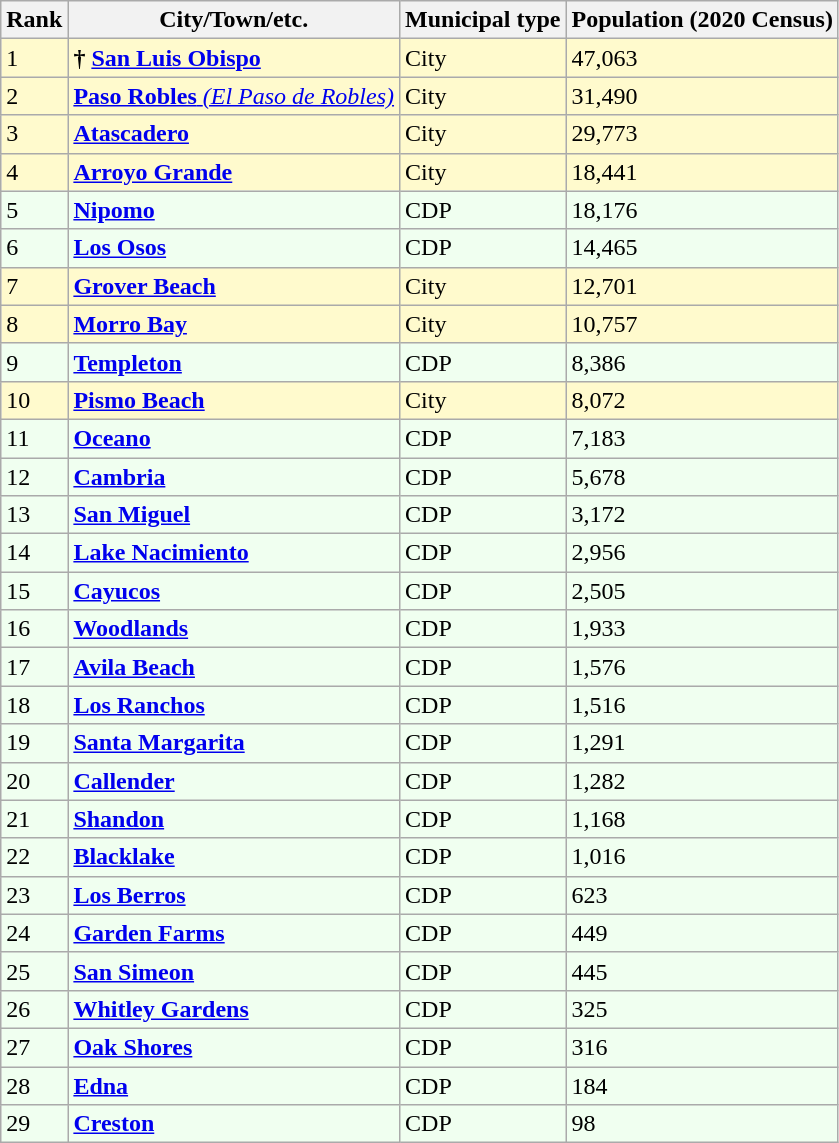<table class="wikitable sortable">
<tr>
<th>Rank</th>
<th>City/Town/etc.</th>
<th>Municipal type</th>
<th>Population (2020 Census)</th>
</tr>
<tr style="background-color:#FFFACD;">
<td>1</td>
<td><strong>†</strong> <strong><a href='#'>San Luis Obispo</a></strong></td>
<td>City</td>
<td>47,063</td>
</tr>
<tr style="background-color:#FFFACD;">
<td>2</td>
<td><a href='#'><strong>Paso Robles</strong> <em>(El Paso de Robles)</em></a></td>
<td>City</td>
<td>31,490</td>
</tr>
<tr style="background-color:#FFFACD;">
<td>3</td>
<td><strong><a href='#'>Atascadero</a></strong></td>
<td>City</td>
<td>29,773</td>
</tr>
<tr style="background-color:#FFFACD;">
<td>4</td>
<td><strong><a href='#'>Arroyo Grande</a></strong></td>
<td>City</td>
<td>18,441</td>
</tr>
<tr style="background-color:#F0FFF0;">
<td>5</td>
<td><strong><a href='#'>Nipomo</a></strong></td>
<td>CDP</td>
<td>18,176</td>
</tr>
<tr style="background-color:#F0FFF0;">
<td>6</td>
<td><strong><a href='#'>Los Osos</a></strong></td>
<td>CDP</td>
<td>14,465</td>
</tr>
<tr style="background-color:#FFFACD;">
<td>7</td>
<td><strong><a href='#'>Grover Beach</a></strong></td>
<td>City</td>
<td>12,701</td>
</tr>
<tr style="background-color:#FFFACD;">
<td>8</td>
<td><strong><a href='#'>Morro Bay</a></strong></td>
<td>City</td>
<td>10,757</td>
</tr>
<tr style="background-color:#F0FFF0;">
<td>9</td>
<td><strong><a href='#'>Templeton</a></strong></td>
<td>CDP</td>
<td>8,386</td>
</tr>
<tr style="background-color:#FFFACD;">
<td>10</td>
<td><strong><a href='#'>Pismo Beach</a></strong></td>
<td>City</td>
<td>8,072</td>
</tr>
<tr style="background-color:#F0FFF0;">
<td>11</td>
<td><strong><a href='#'>Oceano</a></strong></td>
<td>CDP</td>
<td>7,183</td>
</tr>
<tr style="background-color:#F0FFF0;">
<td>12</td>
<td><strong><a href='#'>Cambria</a></strong></td>
<td>CDP</td>
<td>5,678</td>
</tr>
<tr style="background-color:#F0FFF0;">
<td>13</td>
<td><strong><a href='#'>San Miguel</a></strong></td>
<td>CDP</td>
<td>3,172</td>
</tr>
<tr style="background-color:#F0FFF0;">
<td>14</td>
<td><strong><a href='#'>Lake Nacimiento</a></strong></td>
<td>CDP</td>
<td>2,956</td>
</tr>
<tr style="background-color:#F0FFF0;">
<td>15</td>
<td><strong><a href='#'>Cayucos</a></strong></td>
<td>CDP</td>
<td>2,505</td>
</tr>
<tr style="background-color:#F0FFF0;">
<td>16</td>
<td><strong><a href='#'>Woodlands</a></strong></td>
<td>CDP</td>
<td>1,933</td>
</tr>
<tr style="background-color:#F0FFF0;">
<td>17</td>
<td><strong><a href='#'>Avila Beach</a></strong></td>
<td>CDP</td>
<td>1,576</td>
</tr>
<tr style="background-color:#F0FFF0;">
<td>18</td>
<td><strong><a href='#'>Los Ranchos</a></strong></td>
<td>CDP</td>
<td>1,516</td>
</tr>
<tr style="background-color:#F0FFF0;">
<td>19</td>
<td><strong><a href='#'>Santa Margarita</a></strong></td>
<td>CDP</td>
<td>1,291</td>
</tr>
<tr style="background-color:#F0FFF0;">
<td>20</td>
<td><strong><a href='#'>Callender</a></strong></td>
<td>CDP</td>
<td>1,282</td>
</tr>
<tr style="background-color:#F0FFF0;">
<td>21</td>
<td><strong><a href='#'>Shandon</a></strong></td>
<td>CDP</td>
<td>1,168</td>
</tr>
<tr style="background-color:#F0FFF0;">
<td>22</td>
<td><strong><a href='#'>Blacklake</a></strong></td>
<td>CDP</td>
<td>1,016</td>
</tr>
<tr style="background-color:#F0FFF0;">
<td>23</td>
<td><strong><a href='#'>Los Berros</a></strong></td>
<td>CDP</td>
<td>623</td>
</tr>
<tr style="background-color:#F0FFF0;">
<td>24</td>
<td><strong><a href='#'>Garden Farms</a></strong></td>
<td>CDP</td>
<td>449</td>
</tr>
<tr style="background-color:#F0FFF0;">
<td>25</td>
<td><strong><a href='#'>San Simeon</a></strong></td>
<td>CDP</td>
<td>445</td>
</tr>
<tr style="background-color:#F0FFF0;">
<td>26</td>
<td><strong><a href='#'>Whitley Gardens</a></strong></td>
<td>CDP</td>
<td>325</td>
</tr>
<tr style="background-color:#F0FFF0;">
<td>27</td>
<td><strong><a href='#'>Oak Shores</a></strong></td>
<td>CDP</td>
<td>316</td>
</tr>
<tr style="background-color:#F0FFF0;">
<td>28</td>
<td><strong><a href='#'>Edna</a></strong></td>
<td>CDP</td>
<td>184</td>
</tr>
<tr style="background-color:#F0FFF0;">
<td>29</td>
<td><strong><a href='#'>Creston</a></strong></td>
<td>CDP</td>
<td>98</td>
</tr>
</table>
